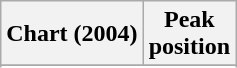<table class="wikitable sortable plainrowheaders" style="text-align:center">
<tr>
<th scope="col">Chart (2004)</th>
<th scope="col">Peak<br>position</th>
</tr>
<tr>
</tr>
<tr>
</tr>
</table>
